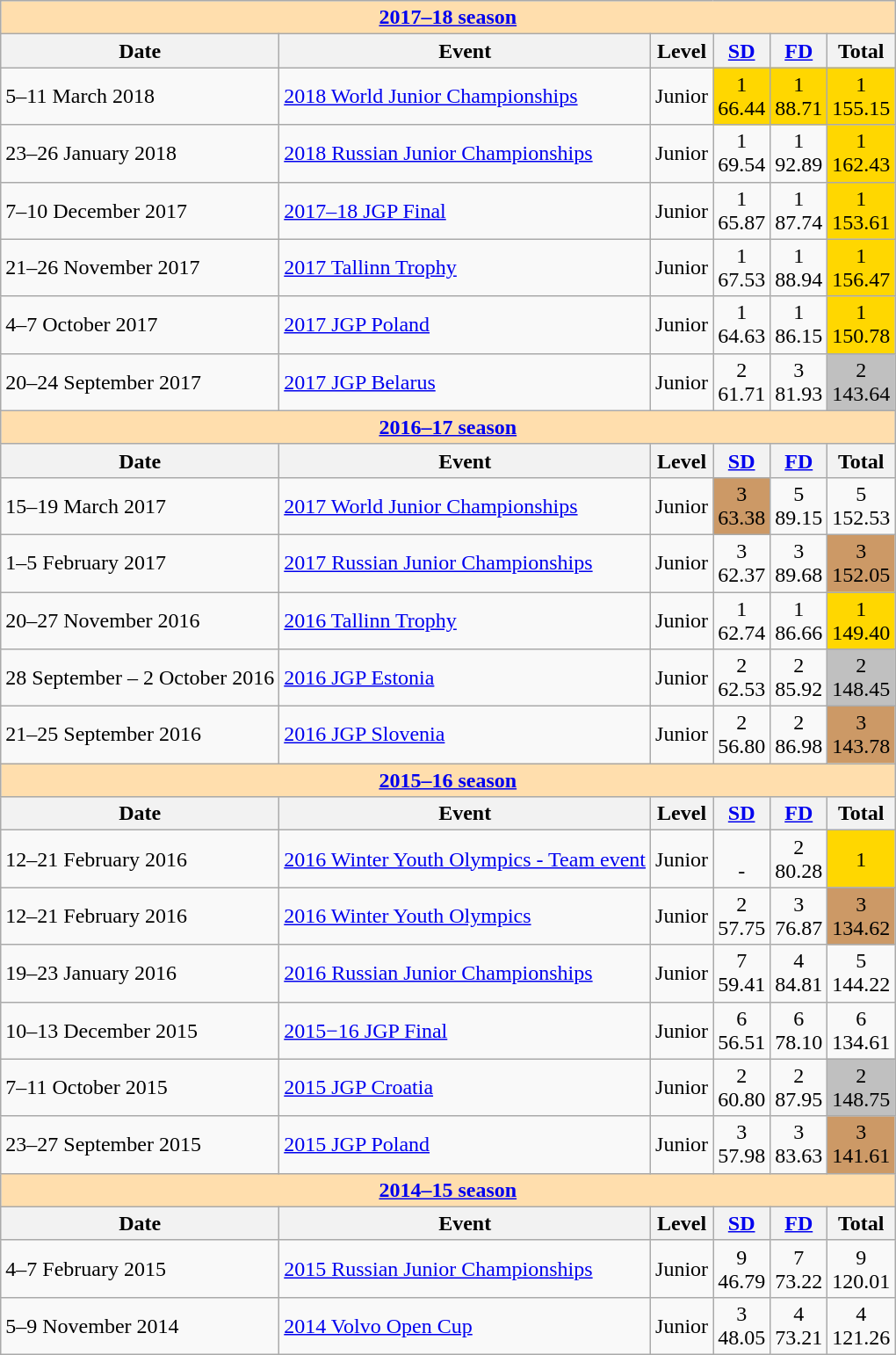<table class="wikitable">
<tr>
<td style="background-color: #ffdead; " colspan=8 align=center><a href='#'><strong>2017–18 season</strong></a></td>
</tr>
<tr>
<th>Date</th>
<th>Event</th>
<th>Level</th>
<th><a href='#'>SD</a></th>
<th><a href='#'>FD</a></th>
<th>Total</th>
</tr>
<tr>
<td>5–11 March 2018</td>
<td><a href='#'>2018 World Junior Championships</a></td>
<td>Junior</td>
<td align=center bgcolor=gold>1 <br> 66.44</td>
<td align=center bgcolor=gold>1 <br> 88.71</td>
<td align=center bgcolor=gold>1 <br> 155.15</td>
</tr>
<tr>
<td>23–26 January 2018</td>
<td><a href='#'>2018 Russian Junior Championships</a></td>
<td>Junior</td>
<td align=center>1 <br> 69.54</td>
<td align=center>1 <br> 92.89</td>
<td align=center bgcolor=gold>1 <br> 162.43</td>
</tr>
<tr>
<td>7–10 December 2017</td>
<td><a href='#'>2017–18 JGP Final</a></td>
<td>Junior</td>
<td align=center>1 <br> 65.87</td>
<td align=center>1 <br> 87.74</td>
<td align=center bgcolor=gold>1 <br> 153.61</td>
</tr>
<tr>
<td>21–26 November 2017</td>
<td><a href='#'>2017 Tallinn Trophy</a></td>
<td>Junior</td>
<td align=center>1 <br> 67.53</td>
<td align=center>1 <br> 88.94</td>
<td align=center bgcolor=gold>1 <br> 156.47</td>
</tr>
<tr>
<td>4–7 October 2017</td>
<td><a href='#'>2017 JGP Poland</a></td>
<td>Junior</td>
<td align=center>1 <br> 64.63</td>
<td align=center>1 <br> 86.15</td>
<td align=center bgcolor=gold>1 <br> 150.78</td>
</tr>
<tr>
<td>20–24 September 2017</td>
<td><a href='#'>2017 JGP Belarus</a></td>
<td>Junior</td>
<td align=center>2 <br> 61.71</td>
<td align=center>3 <br> 81.93</td>
<td align=center bgcolor=silver>2 <br> 143.64</td>
</tr>
<tr>
<td style="background-color: #ffdead; " colspan=8 align=center><a href='#'><strong>2016–17 season</strong></a></td>
</tr>
<tr>
<th>Date</th>
<th>Event</th>
<th>Level</th>
<th><a href='#'>SD</a></th>
<th><a href='#'>FD</a></th>
<th>Total</th>
</tr>
<tr>
<td>15–19 March 2017</td>
<td><a href='#'>2017 World Junior Championships</a></td>
<td>Junior</td>
<td align=center bgcolor=cc9966>3 <br> 63.38</td>
<td align=center>5 <br> 89.15</td>
<td align=center>5 <br> 152.53</td>
</tr>
<tr>
<td>1–5 February 2017</td>
<td><a href='#'>2017 Russian Junior Championships</a></td>
<td>Junior</td>
<td align=center>3 <br> 62.37</td>
<td align=center>3 <br> 89.68</td>
<td align=center bgcolor=cc9966>3 <br> 152.05</td>
</tr>
<tr>
<td>20–27 November 2016</td>
<td><a href='#'>2016 Tallinn Trophy</a></td>
<td>Junior</td>
<td align=center>1 <br> 62.74</td>
<td align=center>1 <br> 86.66</td>
<td align=center bgcolor=gold>1 <br> 149.40</td>
</tr>
<tr>
<td>28 September – 2 October 2016</td>
<td><a href='#'>2016 JGP Estonia</a></td>
<td>Junior</td>
<td align=center>2 <br> 62.53</td>
<td align=center>2 <br> 85.92</td>
<td align=center bgcolor=silver>2 <br> 148.45</td>
</tr>
<tr>
<td>21–25 September 2016</td>
<td><a href='#'>2016 JGP Slovenia</a></td>
<td>Junior</td>
<td align=center>2 <br> 56.80</td>
<td align=center>2 <br> 86.98</td>
<td align=center bgcolor=cc9966>3 <br> 143.78</td>
</tr>
<tr>
<td style="background-color: #ffdead; " colspan=8 align=center><a href='#'><strong>2015–16 season</strong></a></td>
</tr>
<tr>
<th>Date</th>
<th>Event</th>
<th>Level</th>
<th><a href='#'>SD</a></th>
<th><a href='#'>FD</a></th>
<th>Total</th>
</tr>
<tr>
<td>12–21 February 2016</td>
<td><a href='#'>2016 Winter Youth Olympics - Team event</a></td>
<td>Junior</td>
<td align=center><br> -</td>
<td align=center>2 <br> 80.28</td>
<td align=center bgcolor=gold>1 <br></td>
</tr>
<tr>
<td>12–21 February 2016</td>
<td><a href='#'>2016 Winter Youth Olympics</a></td>
<td>Junior</td>
<td align=center>2 <br> 57.75</td>
<td align=center>3 <br> 76.87</td>
<td align=center bgcolor=cc9966>3 <br> 134.62</td>
</tr>
<tr>
<td>19–23 January 2016</td>
<td><a href='#'>2016 Russian Junior Championships</a></td>
<td>Junior</td>
<td align=center>7 <br> 59.41</td>
<td align=center>4 <br> 84.81</td>
<td align=center>5 <br> 144.22</td>
</tr>
<tr>
<td>10–13 December 2015</td>
<td><a href='#'>2015−16 JGP Final</a></td>
<td>Junior</td>
<td align=center>6 <br> 56.51</td>
<td align=center>6 <br> 78.10</td>
<td align=center>6 <br> 134.61</td>
</tr>
<tr>
<td>7–11 October 2015</td>
<td><a href='#'>2015 JGP Croatia</a></td>
<td>Junior</td>
<td align=center>2 <br> 60.80</td>
<td align=center>2 <br> 87.95</td>
<td align=center bgcolor=silver>2 <br> 148.75</td>
</tr>
<tr>
<td>23–27 September 2015</td>
<td><a href='#'>2015 JGP Poland</a></td>
<td>Junior</td>
<td align=center>3 <br> 57.98</td>
<td align=center>3 <br> 83.63</td>
<td align=center bgcolor=cc9966>3 <br> 141.61</td>
</tr>
<tr>
<td style="background-color: #ffdead; " colspan=8 align=center><a href='#'><strong>2014–15 season</strong></a></td>
</tr>
<tr>
<th>Date</th>
<th>Event</th>
<th>Level</th>
<th><a href='#'>SD</a></th>
<th><a href='#'>FD</a></th>
<th>Total</th>
</tr>
<tr>
<td>4–7 February 2015</td>
<td><a href='#'>2015 Russian Junior Championships</a></td>
<td>Junior</td>
<td align=center>9 <br> 46.79</td>
<td align=center>7 <br> 73.22</td>
<td align=center>9 <br> 120.01</td>
</tr>
<tr>
<td>5–9 November 2014</td>
<td><a href='#'>2014 Volvo Open Cup</a></td>
<td>Junior</td>
<td align=center>3 <br> 48.05</td>
<td align=center>4 <br> 73.21</td>
<td align=center>4 <br> 121.26</td>
</tr>
</table>
